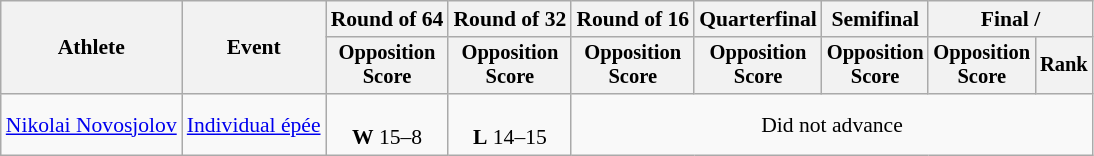<table class="wikitable" style="font-size:90%">
<tr>
<th rowspan="2">Athlete</th>
<th rowspan="2">Event</th>
<th>Round of 64</th>
<th>Round of 32</th>
<th>Round of 16</th>
<th>Quarterfinal</th>
<th>Semifinal</th>
<th colspan=2>Final / </th>
</tr>
<tr style="font-size:95%">
<th>Opposition <br> Score</th>
<th>Opposition <br> Score</th>
<th>Opposition <br> Score</th>
<th>Opposition <br> Score</th>
<th>Opposition <br> Score</th>
<th>Opposition <br> Score</th>
<th>Rank</th>
</tr>
<tr align=center>
<td align=left><a href='#'>Nikolai Novosjolov</a></td>
<td align=left><a href='#'>Individual épée</a></td>
<td><br><strong>W</strong> 15–8</td>
<td><br><strong>L</strong> 14–15</td>
<td colspan=5>Did not advance</td>
</tr>
</table>
